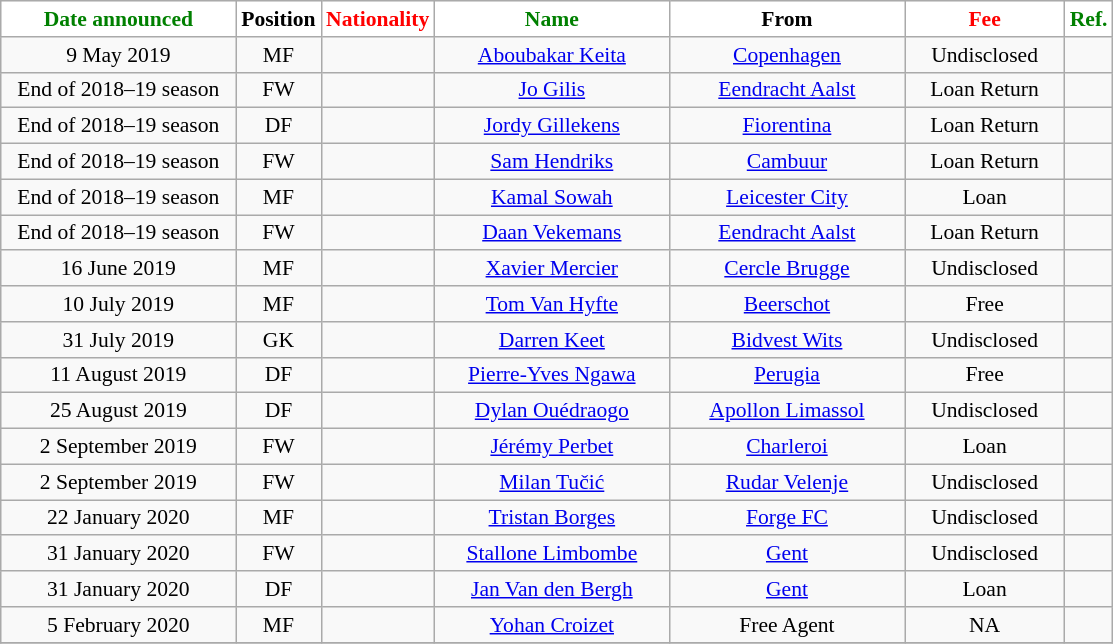<table class="wikitable" style="text-align:center; font-size:90%">
<tr>
<th style="background:#FFFFFF; color:green; width:150px;">Date announced</th>
<th style="background:#FFFFFF; color:black; width:50px;">Position</th>
<th style="background:#FFFFFF; color:red; width:50px;">Nationality</th>
<th style="background:#FFFFFF; color:green; width:150px;">Name</th>
<th style="background:#FFFFFF; color:black; width:150px;">From</th>
<th style="background:#FFFFFF; color:red; width:100px;">Fee</th>
<th style="background:#FFFFFF; color:green; width:25px;">Ref.</th>
</tr>
<tr>
<td>9 May 2019</td>
<td>MF</td>
<td></td>
<td><a href='#'>Aboubakar Keita</a></td>
<td> <a href='#'>Copenhagen</a></td>
<td>Undisclosed</td>
<td></td>
</tr>
<tr>
<td>End of 2018–19 season</td>
<td>FW</td>
<td></td>
<td><a href='#'>Jo Gilis</a></td>
<td> <a href='#'>Eendracht Aalst</a></td>
<td>Loan Return</td>
<td></td>
</tr>
<tr>
<td>End of 2018–19 season</td>
<td>DF</td>
<td></td>
<td><a href='#'>Jordy Gillekens</a></td>
<td> <a href='#'>Fiorentina</a></td>
<td>Loan Return</td>
<td></td>
</tr>
<tr>
<td>End of 2018–19 season</td>
<td>FW</td>
<td></td>
<td><a href='#'>Sam Hendriks</a></td>
<td> <a href='#'>Cambuur</a></td>
<td>Loan Return</td>
<td></td>
</tr>
<tr>
<td>End of 2018–19 season</td>
<td>MF</td>
<td></td>
<td><a href='#'>Kamal Sowah</a></td>
<td> <a href='#'>Leicester City</a></td>
<td>Loan</td>
<td></td>
</tr>
<tr>
<td>End of 2018–19 season</td>
<td>FW</td>
<td></td>
<td><a href='#'>Daan Vekemans</a></td>
<td> <a href='#'>Eendracht Aalst</a></td>
<td>Loan Return</td>
<td></td>
</tr>
<tr>
<td>16 June 2019</td>
<td>MF</td>
<td></td>
<td><a href='#'>Xavier Mercier</a></td>
<td> <a href='#'>Cercle Brugge</a></td>
<td>Undisclosed</td>
<td></td>
</tr>
<tr>
<td>10 July 2019</td>
<td>MF</td>
<td></td>
<td><a href='#'>Tom Van Hyfte</a></td>
<td> <a href='#'>Beerschot</a></td>
<td>Free</td>
<td></td>
</tr>
<tr>
<td>31 July 2019</td>
<td>GK</td>
<td></td>
<td><a href='#'>Darren Keet</a></td>
<td> <a href='#'>Bidvest Wits</a></td>
<td>Undisclosed</td>
<td></td>
</tr>
<tr>
<td>11 August 2019</td>
<td>DF</td>
<td></td>
<td><a href='#'>Pierre-Yves Ngawa</a></td>
<td> <a href='#'>Perugia</a></td>
<td>Free</td>
<td></td>
</tr>
<tr>
<td>25 August 2019</td>
<td>DF</td>
<td></td>
<td><a href='#'>Dylan Ouédraogo</a></td>
<td> <a href='#'>Apollon Limassol</a></td>
<td>Undisclosed</td>
<td></td>
</tr>
<tr>
<td>2 September 2019</td>
<td>FW</td>
<td></td>
<td><a href='#'>Jérémy Perbet</a></td>
<td> <a href='#'>Charleroi</a></td>
<td>Loan</td>
<td></td>
</tr>
<tr>
<td>2 September 2019</td>
<td>FW</td>
<td></td>
<td><a href='#'>Milan Tučić</a></td>
<td> <a href='#'>Rudar Velenje</a></td>
<td>Undisclosed</td>
<td></td>
</tr>
<tr>
<td>22 January 2020</td>
<td>MF</td>
<td></td>
<td><a href='#'>Tristan Borges</a></td>
<td> <a href='#'>Forge FC</a></td>
<td>Undisclosed</td>
<td></td>
</tr>
<tr>
<td>31 January 2020</td>
<td>FW</td>
<td></td>
<td><a href='#'>Stallone Limbombe</a></td>
<td> <a href='#'>Gent</a></td>
<td>Undisclosed</td>
<td></td>
</tr>
<tr>
<td>31 January 2020</td>
<td>DF</td>
<td></td>
<td><a href='#'>Jan Van den Bergh</a></td>
<td> <a href='#'>Gent</a></td>
<td>Loan</td>
<td></td>
</tr>
<tr>
<td>5 February 2020</td>
<td>MF</td>
<td></td>
<td><a href='#'>Yohan Croizet</a></td>
<td>Free Agent</td>
<td>NA</td>
<td></td>
</tr>
<tr>
</tr>
</table>
